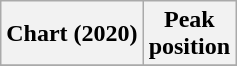<table class="wikitable sortable plainrowheaders">
<tr>
<th>Chart (2020)</th>
<th>Peak<br>position</th>
</tr>
<tr>
</tr>
</table>
